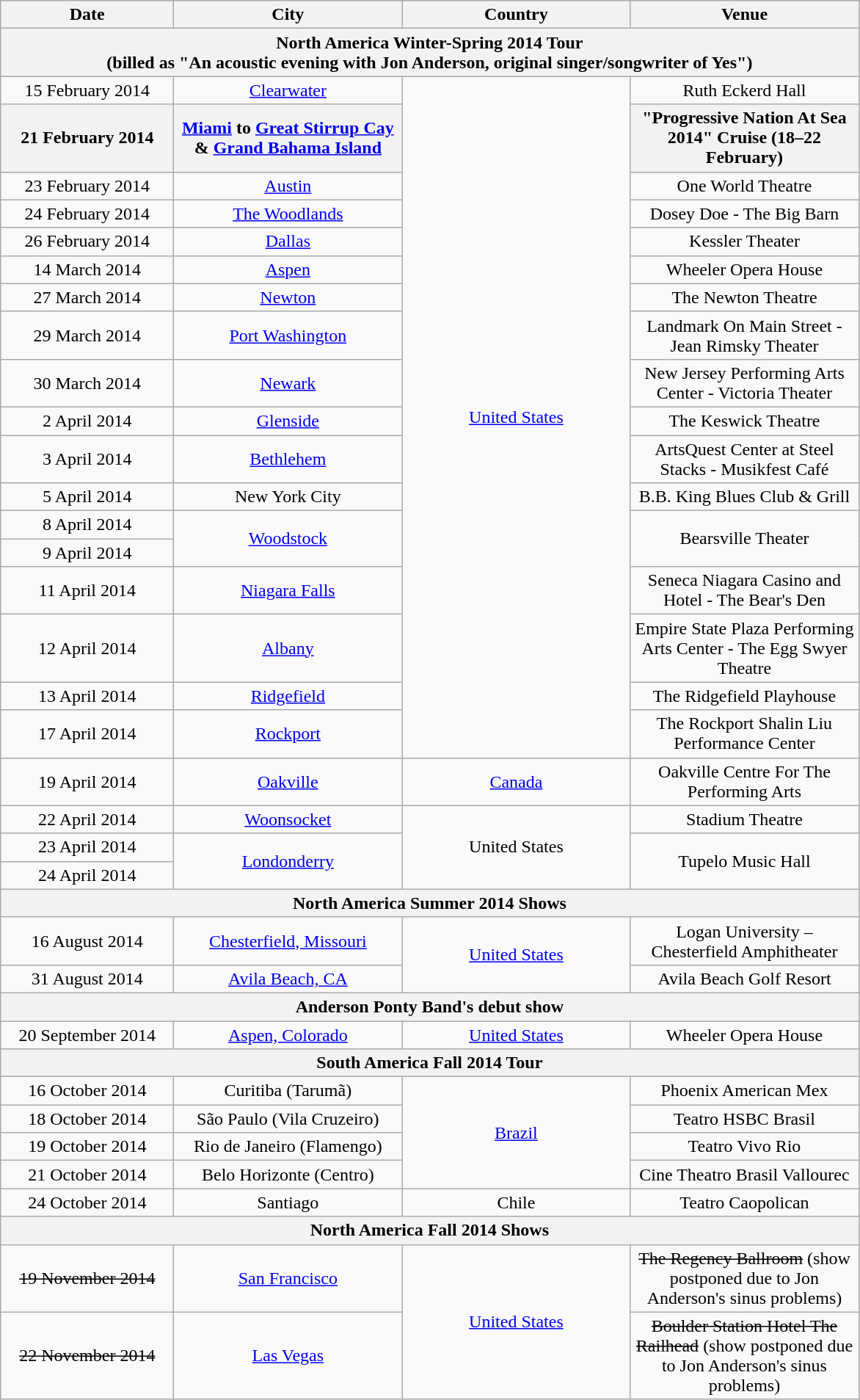<table class="wikitable" style="text-align:center;">
<tr>
<th style="width:150px;">Date</th>
<th style="width:200px;">City</th>
<th style="width:200px;">Country</th>
<th style="width:200px;">Venue</th>
</tr>
<tr>
<th colspan="4">North America Winter-Spring 2014 Tour <br> (billed as "An acoustic evening with Jon Anderson, original singer/songwriter of Yes")</th>
</tr>
<tr>
<td>15 February 2014</td>
<td><a href='#'>Clearwater</a></td>
<td rowspan="18"><a href='#'>United States</a></td>
<td>Ruth Eckerd Hall</td>
</tr>
<tr>
<th>21 February 2014</th>
<th><a href='#'>Miami</a> to <a href='#'>Great Stirrup Cay</a> & <a href='#'>Grand Bahama Island</a></th>
<th>"Progressive Nation At Sea 2014" Cruise (18–22 February)</th>
</tr>
<tr>
<td>23 February 2014</td>
<td><a href='#'>Austin</a></td>
<td>One World Theatre</td>
</tr>
<tr>
<td>24 February 2014</td>
<td><a href='#'>The Woodlands</a></td>
<td>Dosey Doe - The Big Barn</td>
</tr>
<tr>
<td>26 February 2014</td>
<td><a href='#'>Dallas</a></td>
<td>Kessler Theater</td>
</tr>
<tr>
<td>14 March 2014</td>
<td><a href='#'>Aspen</a></td>
<td>Wheeler Opera House</td>
</tr>
<tr>
<td>27 March 2014</td>
<td><a href='#'>Newton</a></td>
<td>The Newton Theatre</td>
</tr>
<tr>
<td>29 March 2014</td>
<td><a href='#'>Port Washington</a></td>
<td>Landmark On Main Street - Jean Rimsky Theater</td>
</tr>
<tr>
<td>30 March 2014</td>
<td><a href='#'>Newark</a></td>
<td>New Jersey Performing Arts Center - Victoria Theater</td>
</tr>
<tr>
<td>2 April 2014</td>
<td><a href='#'>Glenside</a></td>
<td>The Keswick Theatre</td>
</tr>
<tr>
<td>3 April 2014</td>
<td><a href='#'>Bethlehem</a></td>
<td>ArtsQuest Center at Steel Stacks - Musikfest Café</td>
</tr>
<tr>
<td>5 April 2014</td>
<td>New York City</td>
<td>B.B. King Blues Club & Grill</td>
</tr>
<tr>
<td>8 April 2014</td>
<td rowspan="2"><a href='#'>Woodstock</a></td>
<td rowspan="2">Bearsville Theater</td>
</tr>
<tr>
<td>9 April 2014</td>
</tr>
<tr>
<td>11 April 2014</td>
<td><a href='#'>Niagara Falls</a></td>
<td>Seneca Niagara Casino and Hotel - The Bear's Den</td>
</tr>
<tr>
<td>12 April 2014</td>
<td><a href='#'>Albany</a></td>
<td>Empire State Plaza Performing Arts Center - The Egg Swyer Theatre</td>
</tr>
<tr>
<td>13 April 2014</td>
<td><a href='#'>Ridgefield</a></td>
<td>The Ridgefield Playhouse</td>
</tr>
<tr>
<td>17 April 2014</td>
<td><a href='#'>Rockport</a></td>
<td>The Rockport Shalin Liu Performance Center</td>
</tr>
<tr>
<td>19 April 2014</td>
<td><a href='#'>Oakville</a></td>
<td><a href='#'>Canada</a></td>
<td>Oakville Centre For The Performing Arts</td>
</tr>
<tr>
<td>22 April 2014</td>
<td><a href='#'>Woonsocket</a></td>
<td rowspan="3">United States</td>
<td>Stadium Theatre</td>
</tr>
<tr>
<td>23 April 2014</td>
<td rowspan="2"><a href='#'>Londonderry</a></td>
<td rowspan="2">Tupelo Music Hall</td>
</tr>
<tr>
<td>24 April 2014</td>
</tr>
<tr>
<th colspan="4">North America Summer 2014 Shows</th>
</tr>
<tr>
<td>16 August 2014</td>
<td><a href='#'>Chesterfield, Missouri</a></td>
<td rowspan="2"><a href='#'>United States</a></td>
<td>Logan University – Chesterfield Amphitheater</td>
</tr>
<tr>
<td>31 August 2014</td>
<td><a href='#'>Avila Beach, CA</a></td>
<td>Avila Beach Golf Resort</td>
</tr>
<tr>
<th colspan="4">Anderson Ponty Band's debut show </th>
</tr>
<tr>
<td>20 September 2014</td>
<td><a href='#'>Aspen, Colorado</a></td>
<td><a href='#'>United States</a></td>
<td>Wheeler Opera House</td>
</tr>
<tr>
<th colspan="4">South America Fall 2014 Tour</th>
</tr>
<tr>
<td>16 October 2014</td>
<td>Curitiba (Tarumã)</td>
<td rowspan="4"><a href='#'>Brazil</a></td>
<td>Phoenix American Mex</td>
</tr>
<tr>
<td>18 October 2014</td>
<td>São Paulo (Vila Cruzeiro)</td>
<td>Teatro HSBC Brasil</td>
</tr>
<tr>
<td>19 October 2014</td>
<td>Rio de Janeiro (Flamengo)</td>
<td>Teatro Vivo Rio</td>
</tr>
<tr>
<td>21 October 2014</td>
<td>Belo Horizonte (Centro)</td>
<td>Cine Theatro Brasil Vallourec</td>
</tr>
<tr>
<td>24 October 2014</td>
<td>Santiago</td>
<td>Chile</td>
<td>Teatro Caopolican</td>
</tr>
<tr>
<th colspan="4">North America Fall 2014 Shows</th>
</tr>
<tr>
<td><s>19 November 2014</s></td>
<td><a href='#'>San Francisco</a></td>
<td rowspan="2"><a href='#'>United States</a></td>
<td><s>The Regency Ballroom</s>  (show postponed due to Jon Anderson's sinus problems)</td>
</tr>
<tr>
<td><s>22 November 2014</s></td>
<td><a href='#'>Las Vegas</a></td>
<td><s>Boulder Station Hotel The Railhead</s> (show postponed due to Jon Anderson's sinus problems)</td>
</tr>
</table>
